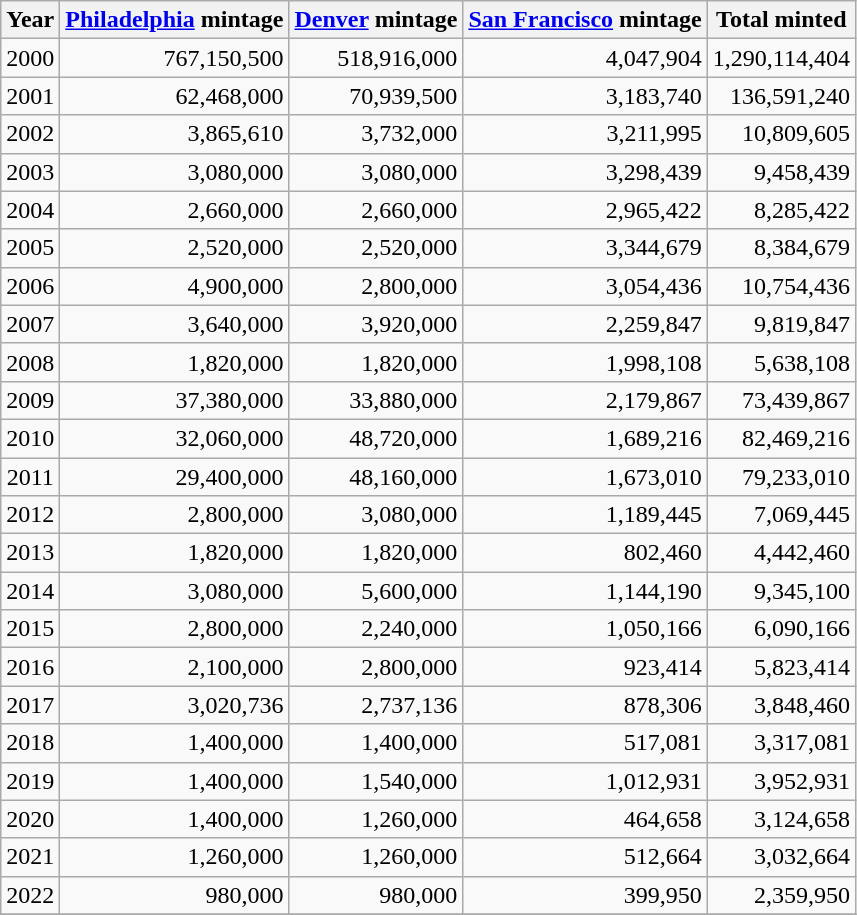<table class="sortable wikitable">
<tr>
<th>Year</th>
<th><a href='#'>Philadelphia</a> mintage</th>
<th><a href='#'>Denver</a> mintage</th>
<th><a href='#'>San Francisco</a> mintage</th>
<th>Total minted</th>
</tr>
<tr>
<td align=center>2000</td>
<td align=right>767,150,500</td>
<td align=right>518,916,000</td>
<td align=right>4,047,904</td>
<td align=right>1,290,114,404</td>
</tr>
<tr>
<td align=center>2001</td>
<td align=right>62,468,000</td>
<td align=right>70,939,500</td>
<td align=right>3,183,740</td>
<td align=right>136,591,240</td>
</tr>
<tr>
<td align=center>2002</td>
<td align=right>3,865,610</td>
<td align=right>3,732,000</td>
<td align=right>3,211,995</td>
<td align=right>10,809,605</td>
</tr>
<tr>
<td align=center>2003</td>
<td align=right>3,080,000</td>
<td align=right>3,080,000</td>
<td align=right>3,298,439</td>
<td align=right>9,458,439</td>
</tr>
<tr>
<td align=center>2004</td>
<td align=right>2,660,000</td>
<td align=right>2,660,000</td>
<td align=right>2,965,422</td>
<td align=right>8,285,422</td>
</tr>
<tr>
<td align=center>2005</td>
<td align=right>2,520,000</td>
<td align=right>2,520,000</td>
<td align=right>3,344,679</td>
<td align=right>8,384,679</td>
</tr>
<tr>
<td align=center>2006</td>
<td align=right>4,900,000</td>
<td align=right>2,800,000</td>
<td align=right>3,054,436</td>
<td align=right>10,754,436</td>
</tr>
<tr>
<td align=center>2007</td>
<td align=right>3,640,000</td>
<td align=right>3,920,000</td>
<td align=right>2,259,847</td>
<td align=right>9,819,847</td>
</tr>
<tr>
<td align=center>2008</td>
<td align=right>1,820,000</td>
<td align=right>1,820,000</td>
<td align=right>1,998,108</td>
<td align=right>5,638,108</td>
</tr>
<tr>
<td align=center>2009</td>
<td align=right>37,380,000</td>
<td align=right>33,880,000</td>
<td align=right>2,179,867</td>
<td align=right>73,439,867</td>
</tr>
<tr>
<td align=center>2010</td>
<td align=right>32,060,000</td>
<td align=right>48,720,000</td>
<td align=right>1,689,216</td>
<td align=right>82,469,216</td>
</tr>
<tr>
<td align=center>2011</td>
<td align=right>29,400,000</td>
<td align=right>48,160,000</td>
<td align=right>1,673,010</td>
<td align=right>79,233,010</td>
</tr>
<tr>
<td align=center>2012</td>
<td align=right>2,800,000</td>
<td align=right>3,080,000</td>
<td align=right>1,189,445</td>
<td align=right>7,069,445</td>
</tr>
<tr>
<td align=center>2013</td>
<td align=right>1,820,000</td>
<td align=right>1,820,000</td>
<td align=right>802,460</td>
<td align=right>4,442,460</td>
</tr>
<tr>
<td align=center>2014</td>
<td align=right>3,080,000</td>
<td align=right>5,600,000</td>
<td align=right>1,144,190</td>
<td align=right>9,345,100</td>
</tr>
<tr>
<td align=center>2015</td>
<td align=right>2,800,000</td>
<td align=right>2,240,000</td>
<td align=right>1,050,166</td>
<td align=right>6,090,166</td>
</tr>
<tr>
<td align=center>2016</td>
<td align=right>2,100,000</td>
<td align=right>2,800,000</td>
<td align=right>923,414</td>
<td align=right>5,823,414</td>
</tr>
<tr>
<td align=center>2017</td>
<td align=right>3,020,736</td>
<td align=right>2,737,136</td>
<td align=right>878,306</td>
<td align=right>3,848,460</td>
</tr>
<tr>
<td align=center>2018</td>
<td align=right>1,400,000</td>
<td align=right>1,400,000</td>
<td align=right>517,081</td>
<td align=right>3,317,081</td>
</tr>
<tr>
<td align=center>2019</td>
<td align=right>1,400,000</td>
<td align=right>1,540,000</td>
<td align=right>1,012,931</td>
<td align=right>3,952,931</td>
</tr>
<tr>
<td align=center>2020</td>
<td align=right>1,400,000</td>
<td align="right">1,260,000</td>
<td align=right>464,658</td>
<td align=right>3,124,658</td>
</tr>
<tr>
<td align=center>2021</td>
<td align=right>1,260,000</td>
<td align="right">1,260,000</td>
<td align=right>512,664</td>
<td align=right>3,032,664</td>
</tr>
<tr>
<td align=center>2022</td>
<td align=right>980,000</td>
<td align="right">980,000</td>
<td align=right>399,950</td>
<td align=right>2,359,950</td>
</tr>
<tr>
</tr>
</table>
